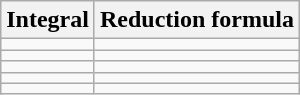<table class="wikitable">
<tr>
<th>Integral</th>
<th>Reduction formula</th>
</tr>
<tr>
<td></td>
<td></td>
</tr>
<tr>
<td></td>
<td></td>
</tr>
<tr>
<td></td>
<td></td>
</tr>
<tr>
<td></td>
<td></td>
</tr>
<tr>
<td></td>
<td></td>
</tr>
</table>
